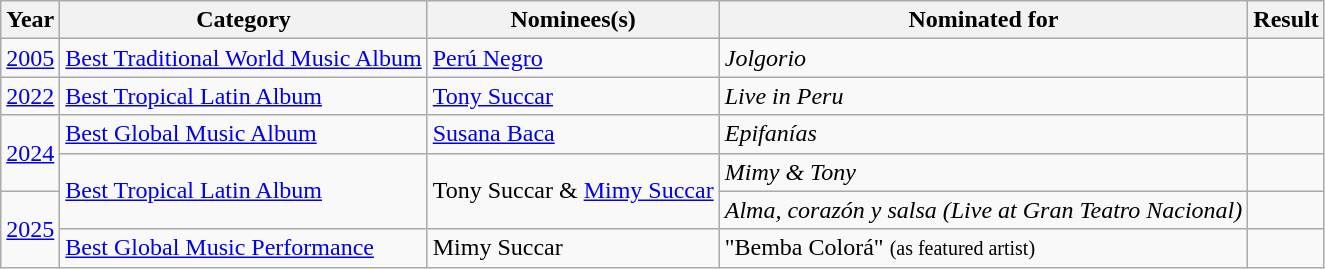<table class="wikitable">
<tr>
<th>Year</th>
<th>Category</th>
<th>Nominees(s)</th>
<th>Nominated for</th>
<th>Result</th>
</tr>
<tr>
<td><a href='#'>2005</a></td>
<td><a href='#'>Best Traditional World Music Album</a></td>
<td><a href='#'>Perú Negro</a></td>
<td><em>Jolgorio</em></td>
<td></td>
</tr>
<tr>
<td><a href='#'>2022</a></td>
<td><a href='#'>Best Tropical Latin Album</a></td>
<td><a href='#'>Tony Succar</a></td>
<td><em>Live in Peru</em></td>
<td></td>
</tr>
<tr>
<td rowspan="2"><a href='#'>2024</a></td>
<td><a href='#'>Best Global Music Album</a></td>
<td><a href='#'>Susana Baca</a></td>
<td><em>Epifanías</em></td>
<td></td>
</tr>
<tr>
<td rowspan="2"><a href='#'>Best Tropical Latin Album</a></td>
<td rowspan="2">Tony Succar & <a href='#'>Mimy Succar</a></td>
<td><em>Mimy & Tony</em></td>
<td></td>
</tr>
<tr>
<td rowspan="2"><a href='#'>2025</a></td>
<td><em>Alma, corazón y salsa (Live at Gran Teatro Nacional)</em></td>
<td></td>
</tr>
<tr>
<td><a href='#'>Best Global Music Performance</a></td>
<td>Mimy Succar</td>
<td>"Bemba Colorá" <small>(as featured artist)</small></td>
<td></td>
</tr>
</table>
